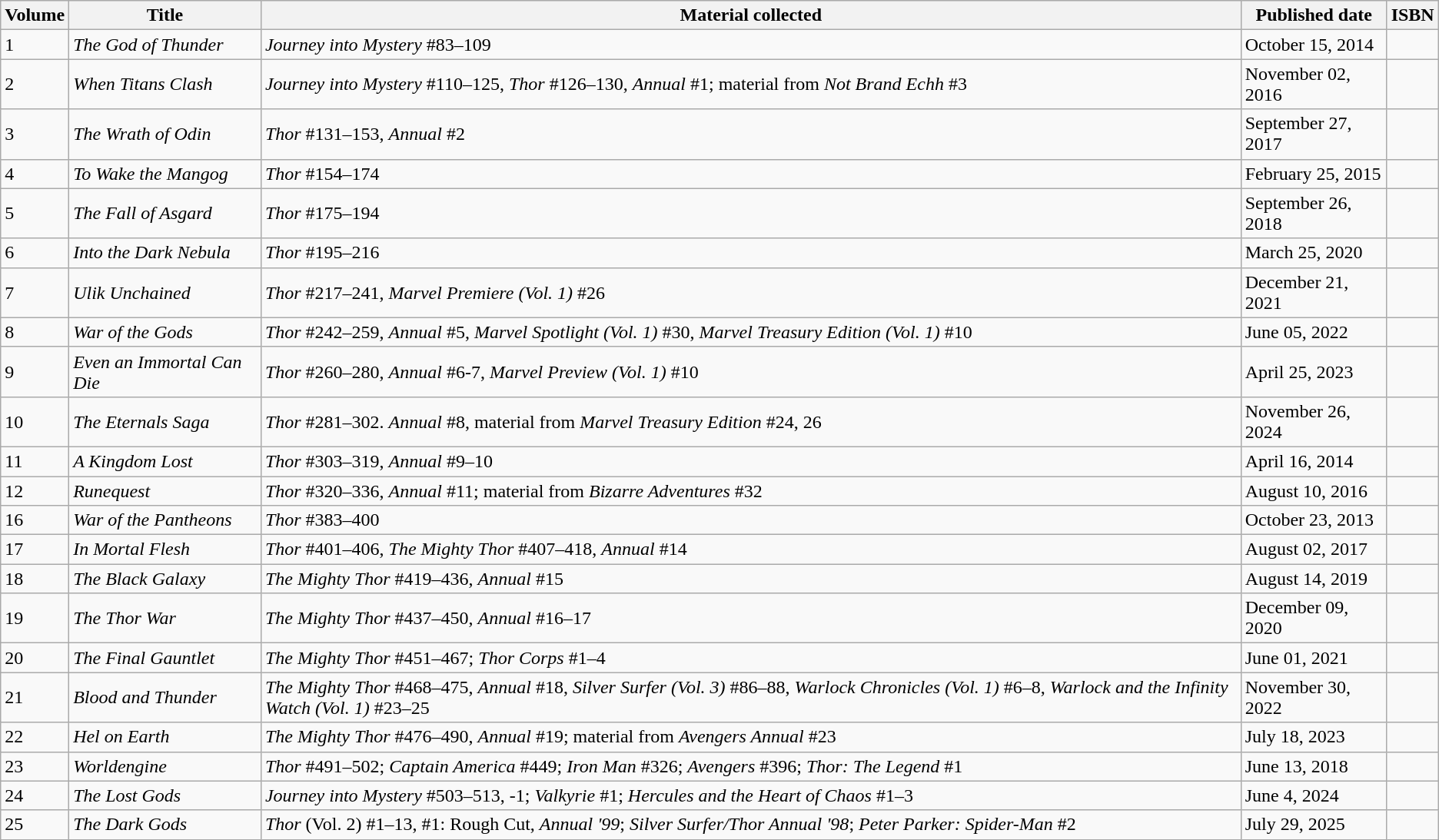<table class="wikitable sortable">
<tr>
<th>Volume</th>
<th>Title</th>
<th>Material collected</th>
<th>Published date</th>
<th>ISBN</th>
</tr>
<tr>
<td>1</td>
<td><em>The God of Thunder</em></td>
<td><em>Journey into Mystery</em> #83–109</td>
<td>October 15, 2014</td>
<td></td>
</tr>
<tr>
<td>2</td>
<td><em>When Titans Clash</em></td>
<td><em>Journey into Mystery</em> #110–125, <em>Thor</em> #126–130, <em>Annual</em> #1; material from <em>Not Brand Echh</em> #3</td>
<td>November 02, 2016</td>
<td></td>
</tr>
<tr>
<td>3</td>
<td><em>The Wrath of Odin</em></td>
<td><em>Thor</em> #131–153, <em>Annual</em> #2</td>
<td>September 27, 2017</td>
<td></td>
</tr>
<tr>
<td>4</td>
<td><em>To Wake the Mangog</em></td>
<td><em>Thor</em> #154–174</td>
<td>February 25, 2015</td>
<td></td>
</tr>
<tr>
<td>5</td>
<td><em>The Fall of Asgard</em></td>
<td><em>Thor</em> #175–194</td>
<td>September 26, 2018</td>
<td></td>
</tr>
<tr>
<td>6</td>
<td><em>Into the Dark Nebula</em></td>
<td><em>Thor</em> #195–216</td>
<td>March 25, 2020</td>
<td></td>
</tr>
<tr>
<td>7</td>
<td><em>Ulik Unchained</em></td>
<td><em>Thor</em> #217–241, <em>Marvel Premiere (Vol. 1)</em> #26</td>
<td>December 21, 2021</td>
<td></td>
</tr>
<tr>
<td>8</td>
<td><em>War of the Gods</em></td>
<td><em>Thor</em> #242–259, <em>Annual</em> #5, <em>Marvel Spotlight</em> <em>(Vol. 1)</em> #30, <em>Marvel Treasury Edition</em> <em>(Vol. 1)</em> #10</td>
<td>June 05, 2022</td>
<td></td>
</tr>
<tr>
<td>9</td>
<td><em>Even an Immortal Can Die</em></td>
<td><em>Thor</em> #260–280, <em>Annual</em> #6-7, <em>Marvel Preview</em> <em>(Vol. 1)</em> #10</td>
<td>April 25, 2023</td>
<td></td>
</tr>
<tr>
<td>10</td>
<td><em>The Eternals Saga</em></td>
<td><em>Thor</em> #281–302. <em>Annual</em> #8, material from <em>Marvel Treasury Edition</em> #24, 26</td>
<td>November 26, 2024</td>
<td></td>
</tr>
<tr>
<td>11</td>
<td><em>A Kingdom Lost</em></td>
<td><em>Thor</em> #303–319, <em>Annual</em> #9–10</td>
<td>April 16, 2014</td>
<td></td>
</tr>
<tr>
<td>12</td>
<td><em>Runequest</em></td>
<td><em>Thor</em> #320–336, <em>Annual</em> #11; material from <em>Bizarre Adventures</em> #32</td>
<td>August 10, 2016</td>
<td></td>
</tr>
<tr>
<td>16</td>
<td><em>War of the Pantheons</em></td>
<td><em>Thor</em> #383–400</td>
<td>October 23, 2013</td>
<td></td>
</tr>
<tr>
<td>17</td>
<td><em>In Mortal Flesh</em></td>
<td><em>Thor</em> #401–406, <em>The Mighty Thor</em> #407–418, <em>Annual</em> #14</td>
<td>August 02, 2017</td>
<td></td>
</tr>
<tr>
<td>18</td>
<td><em>The Black Galaxy</em></td>
<td><em>The Mighty Thor</em> #419–436, <em>Annual</em> #15</td>
<td>August 14, 2019</td>
<td></td>
</tr>
<tr>
<td>19</td>
<td><em>The Thor War</em></td>
<td><em>The Mighty Thor</em> #437–450, <em>Annual</em> #16–17</td>
<td>December 09, 2020</td>
<td></td>
</tr>
<tr>
<td>20</td>
<td><em>The Final Gauntlet</em></td>
<td><em>The Mighty Thor</em> #451–467; <em>Thor Corps</em> #1–4</td>
<td>June 01, 2021</td>
<td></td>
</tr>
<tr>
<td>21</td>
<td><em>Blood and Thunder</em></td>
<td><em>The Mighty Thor</em> #468–475, <em>Annual</em> #18, <em>Silver Surfer</em> <em>(Vol. 3)</em> #86–88, <em>Warlock Chronicles</em> <em>(Vol. 1)</em> #6–8, <em>Warlock and the Infinity Watch</em> <em>(Vol. 1)</em> #23–25</td>
<td>November 30, 2022</td>
<td></td>
</tr>
<tr>
<td>22</td>
<td><em>Hel on Earth</em></td>
<td><em>The Mighty Thor</em> #476–490, <em>Annual</em> #19; material from <em>Avengers Annual</em> #23</td>
<td>July 18, 2023</td>
<td></td>
</tr>
<tr>
<td>23</td>
<td><em>Worldengine</em></td>
<td><em>Thor</em> #491–502; <em>Captain America</em> #449; <em>Iron Man</em> #326; <em>Avengers</em> #396; <em>Thor: The Legend</em> #1</td>
<td>June 13, 2018</td>
<td></td>
</tr>
<tr>
<td>24</td>
<td><em>The Lost Gods</em></td>
<td><em>Journey into Mystery</em> #503–513, -1; <em>Valkyrie</em> #1; <em>Hercules and the Heart of Chaos</em> #1–3</td>
<td>June 4, 2024</td>
<td></td>
</tr>
<tr>
<td>25</td>
<td><em>The Dark Gods</em></td>
<td><em>Thor</em> (Vol. 2) #1–13, #1: Rough Cut, <em>Annual '99</em>; <em>Silver Surfer/Thor Annual '98</em>; <em>Peter Parker: Spider-Man</em> #2</td>
<td>July 29, 2025</td>
<td></td>
</tr>
</table>
